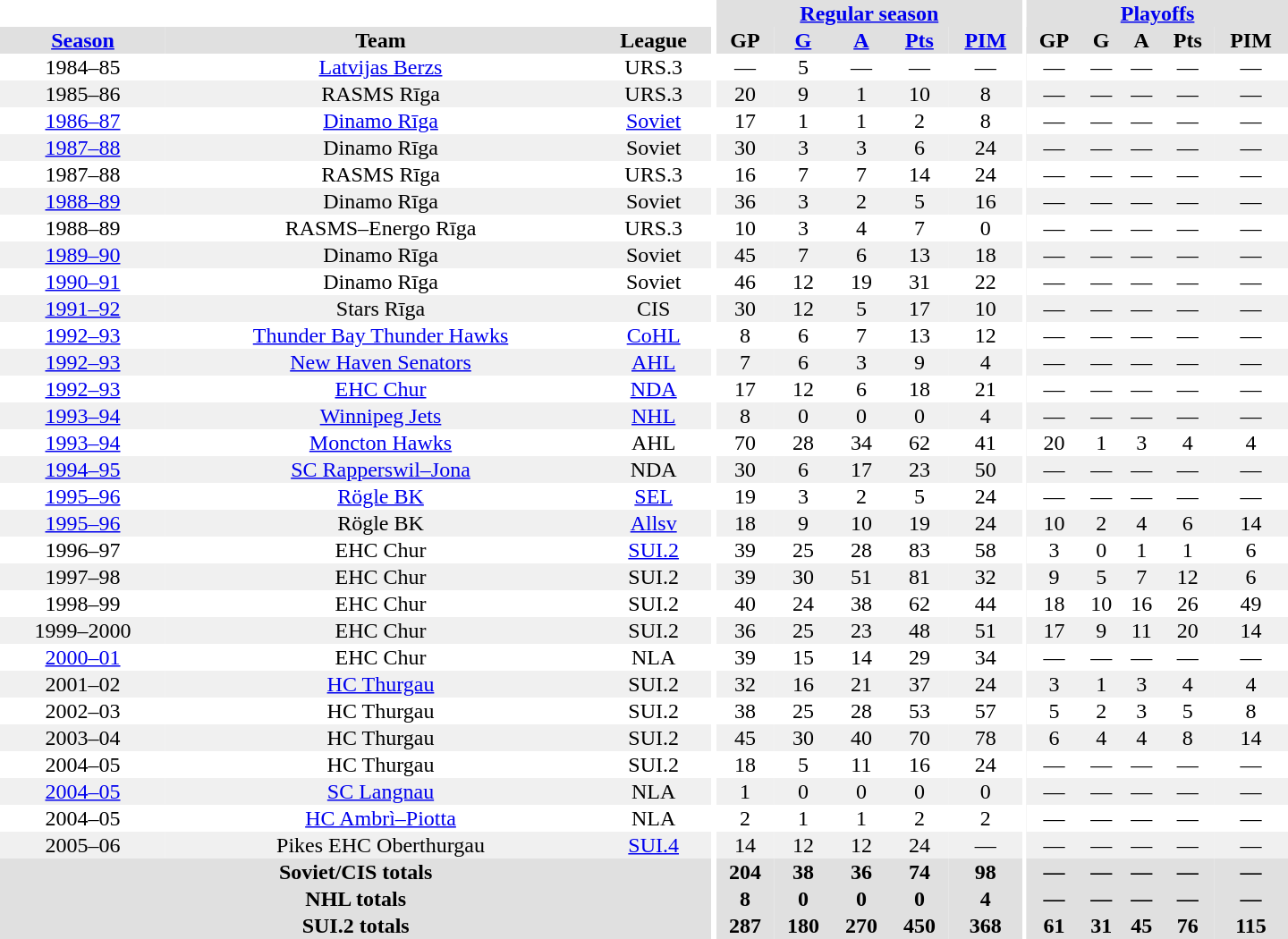<table border="0" cellpadding="1" cellspacing="0" style="text-align:center; width:60em">
<tr bgcolor="#e0e0e0">
<th colspan="3" bgcolor="#ffffff"></th>
<th rowspan="99" bgcolor="#ffffff"></th>
<th colspan="5"><a href='#'>Regular season</a></th>
<th rowspan="99" bgcolor="#ffffff"></th>
<th colspan="5"><a href='#'>Playoffs</a></th>
</tr>
<tr bgcolor="#e0e0e0">
<th><a href='#'>Season</a></th>
<th>Team</th>
<th>League</th>
<th>GP</th>
<th><a href='#'>G</a></th>
<th><a href='#'>A</a></th>
<th><a href='#'>Pts</a></th>
<th><a href='#'>PIM</a></th>
<th>GP</th>
<th>G</th>
<th>A</th>
<th>Pts</th>
<th>PIM</th>
</tr>
<tr>
<td>1984–85</td>
<td><a href='#'>Latvijas Berzs</a></td>
<td>URS.3</td>
<td>—</td>
<td>5</td>
<td>—</td>
<td>—</td>
<td>—</td>
<td>—</td>
<td>—</td>
<td>—</td>
<td>—</td>
<td>—</td>
</tr>
<tr bgcolor="#f0f0f0">
<td>1985–86</td>
<td>RASMS Rīga</td>
<td>URS.3</td>
<td>20</td>
<td>9</td>
<td>1</td>
<td>10</td>
<td>8</td>
<td>—</td>
<td>—</td>
<td>—</td>
<td>—</td>
<td>—</td>
</tr>
<tr>
<td><a href='#'>1986–87</a></td>
<td><a href='#'>Dinamo Rīga</a></td>
<td><a href='#'>Soviet</a></td>
<td>17</td>
<td>1</td>
<td>1</td>
<td>2</td>
<td>8</td>
<td>—</td>
<td>—</td>
<td>—</td>
<td>—</td>
<td>—</td>
</tr>
<tr bgcolor="#f0f0f0">
<td><a href='#'>1987–88</a></td>
<td>Dinamo Rīga</td>
<td>Soviet</td>
<td>30</td>
<td>3</td>
<td>3</td>
<td>6</td>
<td>24</td>
<td>—</td>
<td>—</td>
<td>—</td>
<td>—</td>
<td>—</td>
</tr>
<tr>
<td>1987–88</td>
<td>RASMS Rīga</td>
<td>URS.3</td>
<td>16</td>
<td>7</td>
<td>7</td>
<td>14</td>
<td>24</td>
<td>—</td>
<td>—</td>
<td>—</td>
<td>—</td>
<td>—</td>
</tr>
<tr bgcolor="#f0f0f0">
<td><a href='#'>1988–89</a></td>
<td>Dinamo Rīga</td>
<td>Soviet</td>
<td>36</td>
<td>3</td>
<td>2</td>
<td>5</td>
<td>16</td>
<td>—</td>
<td>—</td>
<td>—</td>
<td>—</td>
<td>—</td>
</tr>
<tr>
<td>1988–89</td>
<td>RASMS–Energo Rīga</td>
<td>URS.3</td>
<td>10</td>
<td>3</td>
<td>4</td>
<td>7</td>
<td>0</td>
<td>—</td>
<td>—</td>
<td>—</td>
<td>—</td>
<td>—</td>
</tr>
<tr bgcolor="#f0f0f0">
<td><a href='#'>1989–90</a></td>
<td>Dinamo Rīga</td>
<td>Soviet</td>
<td>45</td>
<td>7</td>
<td>6</td>
<td>13</td>
<td>18</td>
<td>—</td>
<td>—</td>
<td>—</td>
<td>—</td>
<td>—</td>
</tr>
<tr>
<td><a href='#'>1990–91</a></td>
<td>Dinamo Rīga</td>
<td>Soviet</td>
<td>46</td>
<td>12</td>
<td>19</td>
<td>31</td>
<td>22</td>
<td>—</td>
<td>—</td>
<td>—</td>
<td>—</td>
<td>—</td>
</tr>
<tr bgcolor="#f0f0f0">
<td><a href='#'>1991–92</a></td>
<td>Stars Rīga</td>
<td>CIS</td>
<td>30</td>
<td>12</td>
<td>5</td>
<td>17</td>
<td>10</td>
<td>—</td>
<td>—</td>
<td>—</td>
<td>—</td>
<td>—</td>
</tr>
<tr>
<td><a href='#'>1992–93</a></td>
<td><a href='#'>Thunder Bay Thunder Hawks</a></td>
<td><a href='#'>CoHL</a></td>
<td>8</td>
<td>6</td>
<td>7</td>
<td>13</td>
<td>12</td>
<td>—</td>
<td>—</td>
<td>—</td>
<td>—</td>
<td>—</td>
</tr>
<tr bgcolor="#f0f0f0">
<td><a href='#'>1992–93</a></td>
<td><a href='#'>New Haven Senators</a></td>
<td><a href='#'>AHL</a></td>
<td>7</td>
<td>6</td>
<td>3</td>
<td>9</td>
<td>4</td>
<td>—</td>
<td>—</td>
<td>—</td>
<td>—</td>
<td>—</td>
</tr>
<tr>
<td><a href='#'>1992–93</a></td>
<td><a href='#'>EHC Chur</a></td>
<td><a href='#'>NDA</a></td>
<td>17</td>
<td>12</td>
<td>6</td>
<td>18</td>
<td>21</td>
<td>—</td>
<td>—</td>
<td>—</td>
<td>—</td>
<td>—</td>
</tr>
<tr bgcolor="#f0f0f0">
<td><a href='#'>1993–94</a></td>
<td><a href='#'>Winnipeg Jets</a></td>
<td><a href='#'>NHL</a></td>
<td>8</td>
<td>0</td>
<td>0</td>
<td>0</td>
<td>4</td>
<td>—</td>
<td>—</td>
<td>—</td>
<td>—</td>
<td>—</td>
</tr>
<tr>
<td><a href='#'>1993–94</a></td>
<td><a href='#'>Moncton Hawks</a></td>
<td>AHL</td>
<td>70</td>
<td>28</td>
<td>34</td>
<td>62</td>
<td>41</td>
<td>20</td>
<td>1</td>
<td>3</td>
<td>4</td>
<td>4</td>
</tr>
<tr bgcolor="#f0f0f0">
<td><a href='#'>1994–95</a></td>
<td><a href='#'>SC Rapperswil–Jona</a></td>
<td>NDA</td>
<td>30</td>
<td>6</td>
<td>17</td>
<td>23</td>
<td>50</td>
<td>—</td>
<td>—</td>
<td>—</td>
<td>—</td>
<td>—</td>
</tr>
<tr>
<td><a href='#'>1995–96</a></td>
<td><a href='#'>Rögle BK</a></td>
<td><a href='#'>SEL</a></td>
<td>19</td>
<td>3</td>
<td>2</td>
<td>5</td>
<td>24</td>
<td>—</td>
<td>—</td>
<td>—</td>
<td>—</td>
<td>—</td>
</tr>
<tr bgcolor="#f0f0f0">
<td><a href='#'>1995–96</a></td>
<td>Rögle BK</td>
<td><a href='#'>Allsv</a></td>
<td>18</td>
<td>9</td>
<td>10</td>
<td>19</td>
<td>24</td>
<td>10</td>
<td>2</td>
<td>4</td>
<td>6</td>
<td>14</td>
</tr>
<tr>
<td>1996–97</td>
<td>EHC Chur</td>
<td><a href='#'>SUI.2</a></td>
<td>39</td>
<td>25</td>
<td>28</td>
<td>83</td>
<td>58</td>
<td>3</td>
<td>0</td>
<td>1</td>
<td>1</td>
<td>6</td>
</tr>
<tr bgcolor="#f0f0f0">
<td>1997–98</td>
<td>EHC Chur</td>
<td>SUI.2</td>
<td>39</td>
<td>30</td>
<td>51</td>
<td>81</td>
<td>32</td>
<td>9</td>
<td>5</td>
<td>7</td>
<td>12</td>
<td>6</td>
</tr>
<tr>
<td>1998–99</td>
<td>EHC Chur</td>
<td>SUI.2</td>
<td>40</td>
<td>24</td>
<td>38</td>
<td>62</td>
<td>44</td>
<td>18</td>
<td>10</td>
<td>16</td>
<td>26</td>
<td>49</td>
</tr>
<tr bgcolor="#f0f0f0">
<td>1999–2000</td>
<td>EHC Chur</td>
<td>SUI.2</td>
<td>36</td>
<td>25</td>
<td>23</td>
<td>48</td>
<td>51</td>
<td>17</td>
<td>9</td>
<td>11</td>
<td>20</td>
<td>14</td>
</tr>
<tr>
<td><a href='#'>2000–01</a></td>
<td>EHC Chur</td>
<td>NLA</td>
<td>39</td>
<td>15</td>
<td>14</td>
<td>29</td>
<td>34</td>
<td>—</td>
<td>—</td>
<td>—</td>
<td>—</td>
<td>—</td>
</tr>
<tr bgcolor="#f0f0f0">
<td>2001–02</td>
<td><a href='#'>HC Thurgau</a></td>
<td>SUI.2</td>
<td>32</td>
<td>16</td>
<td>21</td>
<td>37</td>
<td>24</td>
<td>3</td>
<td>1</td>
<td>3</td>
<td>4</td>
<td>4</td>
</tr>
<tr>
<td>2002–03</td>
<td>HC Thurgau</td>
<td>SUI.2</td>
<td>38</td>
<td>25</td>
<td>28</td>
<td>53</td>
<td>57</td>
<td>5</td>
<td>2</td>
<td>3</td>
<td>5</td>
<td>8</td>
</tr>
<tr bgcolor="#f0f0f0">
<td>2003–04</td>
<td>HC Thurgau</td>
<td>SUI.2</td>
<td>45</td>
<td>30</td>
<td>40</td>
<td>70</td>
<td>78</td>
<td>6</td>
<td>4</td>
<td>4</td>
<td>8</td>
<td>14</td>
</tr>
<tr>
<td>2004–05</td>
<td>HC Thurgau</td>
<td>SUI.2</td>
<td>18</td>
<td>5</td>
<td>11</td>
<td>16</td>
<td>24</td>
<td>—</td>
<td>—</td>
<td>—</td>
<td>—</td>
<td>—</td>
</tr>
<tr bgcolor="#f0f0f0">
<td><a href='#'>2004–05</a></td>
<td><a href='#'>SC Langnau</a></td>
<td>NLA</td>
<td>1</td>
<td>0</td>
<td>0</td>
<td>0</td>
<td>0</td>
<td>—</td>
<td>—</td>
<td>—</td>
<td>—</td>
<td>—</td>
</tr>
<tr>
<td>2004–05</td>
<td><a href='#'>HC Ambrì–Piotta</a></td>
<td>NLA</td>
<td>2</td>
<td>1</td>
<td>1</td>
<td>2</td>
<td>2</td>
<td>—</td>
<td>—</td>
<td>—</td>
<td>—</td>
<td>—</td>
</tr>
<tr bgcolor="#f0f0f0">
<td>2005–06</td>
<td>Pikes EHC Oberthurgau</td>
<td><a href='#'>SUI.4</a></td>
<td>14</td>
<td>12</td>
<td>12</td>
<td>24</td>
<td>—</td>
<td>—</td>
<td>—</td>
<td>—</td>
<td>—</td>
<td>—</td>
</tr>
<tr bgcolor="#e0e0e0">
<th colspan="3">Soviet/CIS totals</th>
<th>204</th>
<th>38</th>
<th>36</th>
<th>74</th>
<th>98</th>
<th>—</th>
<th>—</th>
<th>—</th>
<th>—</th>
<th>—</th>
</tr>
<tr bgcolor="#e0e0e0">
<th colspan="3">NHL totals</th>
<th>8</th>
<th>0</th>
<th>0</th>
<th>0</th>
<th>4</th>
<th>—</th>
<th>—</th>
<th>—</th>
<th>—</th>
<th>—</th>
</tr>
<tr bgcolor="#e0e0e0">
<th colspan="3">SUI.2 totals</th>
<th>287</th>
<th>180</th>
<th>270</th>
<th>450</th>
<th>368</th>
<th>61</th>
<th>31</th>
<th>45</th>
<th>76</th>
<th>115</th>
</tr>
</table>
